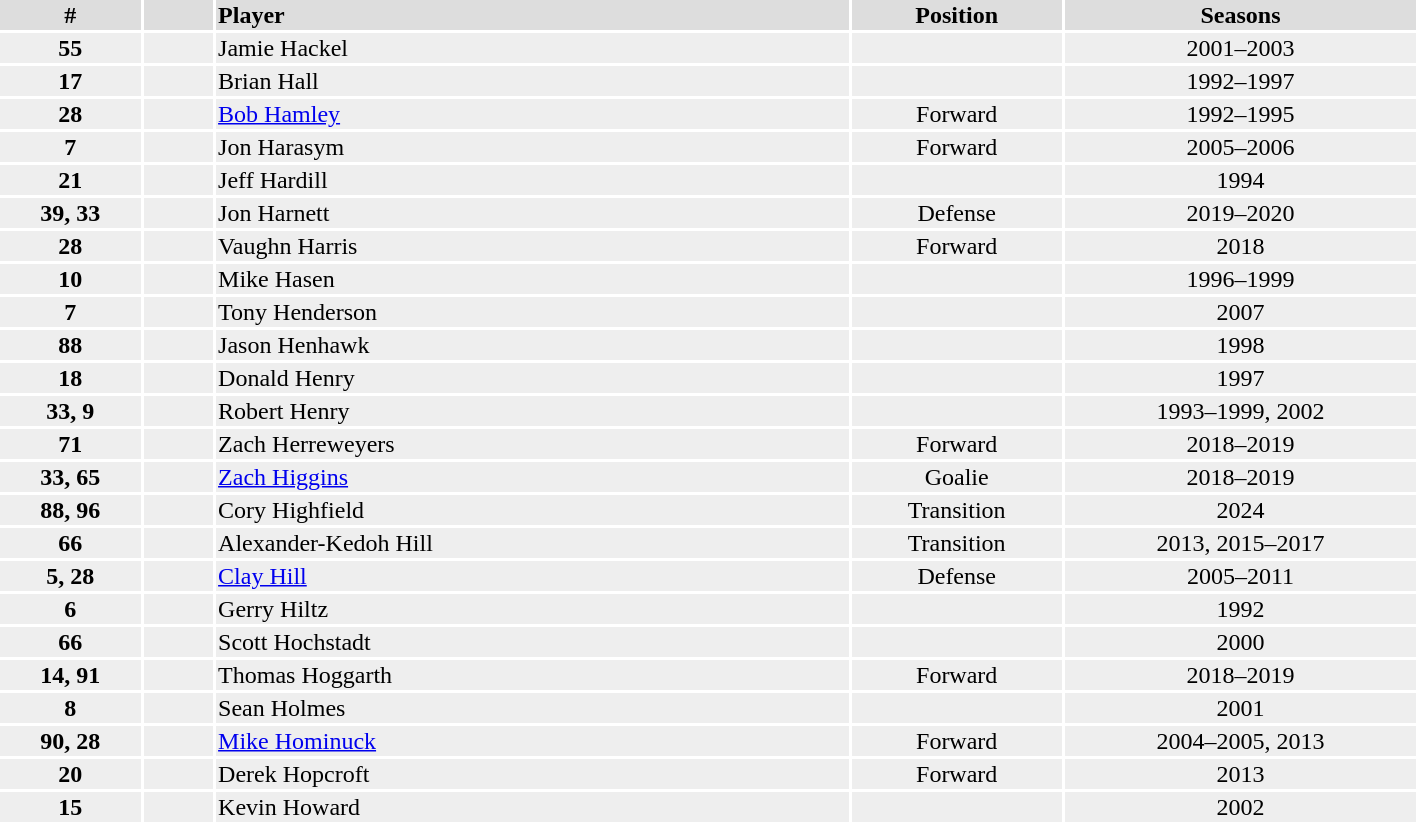<table width=75%>
<tr bgcolor="#dddddd">
<th width=10%>#</th>
<th width=5%></th>
<td align=left!!width=10%><strong>Player</strong></td>
<th width=15%>Position</th>
<th width=25%>Seasons</th>
</tr>
<tr bgcolor="#eeeeee">
<td align=center><strong>55</strong></td>
<td align=center></td>
<td>Jamie Hackel</td>
<td align=center></td>
<td align=center>2001–2003</td>
</tr>
<tr bgcolor="#eeeeee">
<td align=center><strong>17</strong></td>
<td align=center></td>
<td>Brian Hall</td>
<td align=center></td>
<td align=center>1992–1997</td>
</tr>
<tr bgcolor="#eeeeee">
<td align=center><strong>28</strong></td>
<td align=center></td>
<td><a href='#'>Bob Hamley</a></td>
<td align=center>Forward</td>
<td align=center>1992–1995</td>
</tr>
<tr bgcolor="#eeeeee">
<td align=center><strong>7</strong></td>
<td align=center></td>
<td>Jon Harasym</td>
<td align=center>Forward</td>
<td align=center>2005–2006</td>
</tr>
<tr bgcolor="#eeeeee">
<td align=center><strong>21</strong></td>
<td align=center></td>
<td>Jeff Hardill</td>
<td align=center></td>
<td align=center>1994</td>
</tr>
<tr bgcolor="#eeeeee">
<td align=center><strong>39, 33</strong></td>
<td align=center></td>
<td>Jon Harnett</td>
<td align=center>Defense</td>
<td align=center>2019–2020</td>
</tr>
<tr bgcolor="#eeeeee">
<td align=center><strong>28</strong></td>
<td align=center></td>
<td>Vaughn Harris</td>
<td align=center>Forward</td>
<td align=center>2018</td>
</tr>
<tr bgcolor="#eeeeee">
<td align=center><strong>10</strong></td>
<td align=center></td>
<td>Mike Hasen</td>
<td align=center></td>
<td align=center>1996–1999</td>
</tr>
<tr bgcolor="#eeeeee">
<td align=center><strong>7</strong></td>
<td align=center></td>
<td>Tony Henderson</td>
<td align=center></td>
<td align=center>2007</td>
</tr>
<tr bgcolor="#eeeeee">
<td align=center><strong>88</strong></td>
<td align=center></td>
<td>Jason Henhawk</td>
<td align=center></td>
<td align=center>1998</td>
</tr>
<tr bgcolor="#eeeeee">
<td align=center><strong>18</strong></td>
<td align=center></td>
<td>Donald Henry</td>
<td align=center></td>
<td align=center>1997</td>
</tr>
<tr bgcolor="#eeeeee">
<td align=center><strong>33, 9</strong></td>
<td align=center></td>
<td>Robert Henry</td>
<td align=center></td>
<td align=center>1993–1999, 2002</td>
</tr>
<tr bgcolor="#eeeeee">
<td align=center><strong>71</strong></td>
<td align=center></td>
<td>Zach Herreweyers</td>
<td align=center>Forward</td>
<td align=center>2018–2019</td>
</tr>
<tr bgcolor="#eeeeee">
<td align=center><strong>33, 65</strong></td>
<td align=center></td>
<td><a href='#'>Zach Higgins</a></td>
<td align=center>Goalie</td>
<td align=center>2018–2019</td>
</tr>
<tr bgcolor="#eeeeee">
<td align=center><strong>88, 96</strong></td>
<td align=center></td>
<td>Cory Highfield</td>
<td align=center>Transition</td>
<td align=center>2024</td>
</tr>
<tr bgcolor="#eeeeee">
<td align=center><strong>66</strong></td>
<td align=center></td>
<td>Alexander-Kedoh Hill</td>
<td align=center>Transition</td>
<td align=center>2013, 2015–2017</td>
</tr>
<tr bgcolor="#eeeeee">
<td align="center"><strong>5, 28</strong></td>
<td align="center"></td>
<td><a href='#'>Clay Hill</a></td>
<td align="center">Defense</td>
<td align="center">2005–2011</td>
</tr>
<tr bgcolor="#eeeeee">
<td align=center><strong>6</strong></td>
<td align=center></td>
<td>Gerry Hiltz</td>
<td align=center></td>
<td align=center>1992</td>
</tr>
<tr bgcolor="#eeeeee">
<td align=center><strong>66</strong></td>
<td align=center></td>
<td>Scott Hochstadt</td>
<td align=center></td>
<td align=center>2000</td>
</tr>
<tr bgcolor="#eeeeee">
<td align=center><strong>14, 91</strong></td>
<td align=center></td>
<td>Thomas Hoggarth</td>
<td align=center>Forward</td>
<td align=center>2018–2019</td>
</tr>
<tr bgcolor="#eeeeee">
<td align=center><strong>8</strong></td>
<td align=center></td>
<td>Sean Holmes</td>
<td align=center></td>
<td align=center>2001</td>
</tr>
<tr bgcolor="#eeeeee">
<td align=center><strong>90, 28</strong></td>
<td align=center></td>
<td><a href='#'>Mike Hominuck</a></td>
<td align=center>Forward</td>
<td align=center>2004–2005, 2013</td>
</tr>
<tr bgcolor="#eeeeee">
<td align=center><strong>20</strong></td>
<td align=center></td>
<td>Derek Hopcroft</td>
<td align=center>Forward</td>
<td align=center>2013</td>
</tr>
<tr bgcolor="#eeeeee">
<td align=center><strong>15</strong></td>
<td align=center></td>
<td>Kevin Howard</td>
<td align=center></td>
<td align=center>2002</td>
</tr>
</table>
